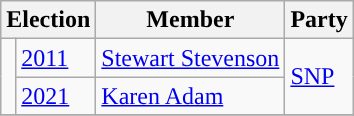<table class="wikitable">
<tr>
<th colspan="2">Election</th>
<th>Member</th>
<th>Party</th>
</tr>
<tr>
<td rowspan=2 style="background-color: "></td>
<td><a href='#'>2011</a></td>
<td><a href='#'>Stewart Stevenson</a></td>
<td rowspan="2"><a href='#'>SNP</a></td>
</tr>
<tr>
<td><a href='#'>2021</a></td>
<td><a href='#'>Karen Adam</a></td>
</tr>
<tr>
</tr>
</table>
